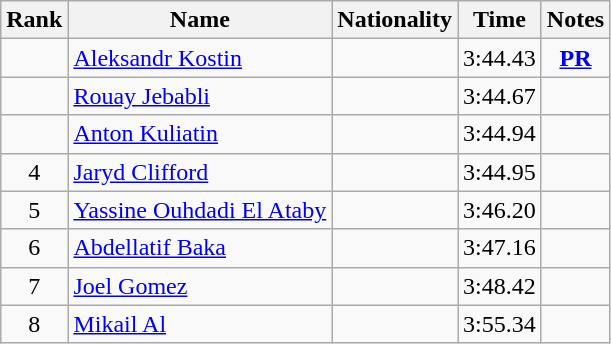<table class="wikitable sortable" style="text-align:center">
<tr>
<th>Rank</th>
<th>Name</th>
<th>Nationality</th>
<th>Time</th>
<th>Notes</th>
</tr>
<tr>
<td></td>
<td align="left"><a href='#'>Aleksandr Kostin</a></td>
<td align="left"></td>
<td>3:44.43</td>
<td><strong><a href='#'>PR</a></strong></td>
</tr>
<tr>
<td></td>
<td align="left"><a href='#'>Rouay Jebabli</a></td>
<td align="left"></td>
<td>3:44.67</td>
<td></td>
</tr>
<tr>
<td></td>
<td align="left"><a href='#'>Anton Kuliatin</a></td>
<td align="left"></td>
<td>3:44.94</td>
<td></td>
</tr>
<tr>
<td>4</td>
<td align="left"><a href='#'>Jaryd Clifford</a></td>
<td align="left"></td>
<td>3:44.95</td>
<td></td>
</tr>
<tr>
<td>5</td>
<td align="left"><a href='#'>Yassine Ouhdadi El Ataby</a></td>
<td align="left"></td>
<td>3:46.20</td>
<td></td>
</tr>
<tr>
<td>6</td>
<td align="left"><a href='#'>Abdellatif Baka</a></td>
<td align="left"></td>
<td>3:47.16</td>
<td></td>
</tr>
<tr>
<td>7</td>
<td align="left"><a href='#'>Joel Gomez</a></td>
<td align="left"></td>
<td>3:48.42</td>
<td></td>
</tr>
<tr>
<td>8</td>
<td align="left"><a href='#'>Mikail Al</a></td>
<td align="left"></td>
<td>3:55.34</td>
<td></td>
</tr>
</table>
